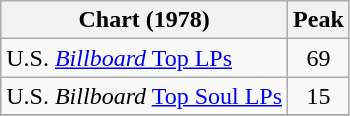<table class="wikitable">
<tr>
<th>Chart (1978)</th>
<th>Peak<br></th>
</tr>
<tr>
<td>U.S. <a href='#'><em>Billboard</em> Top LPs</a></td>
<td align="center">69</td>
</tr>
<tr>
<td>U.S. <em>Billboard</em> <a href='#'>Top Soul LPs</a></td>
<td align="center">15</td>
</tr>
<tr>
</tr>
</table>
